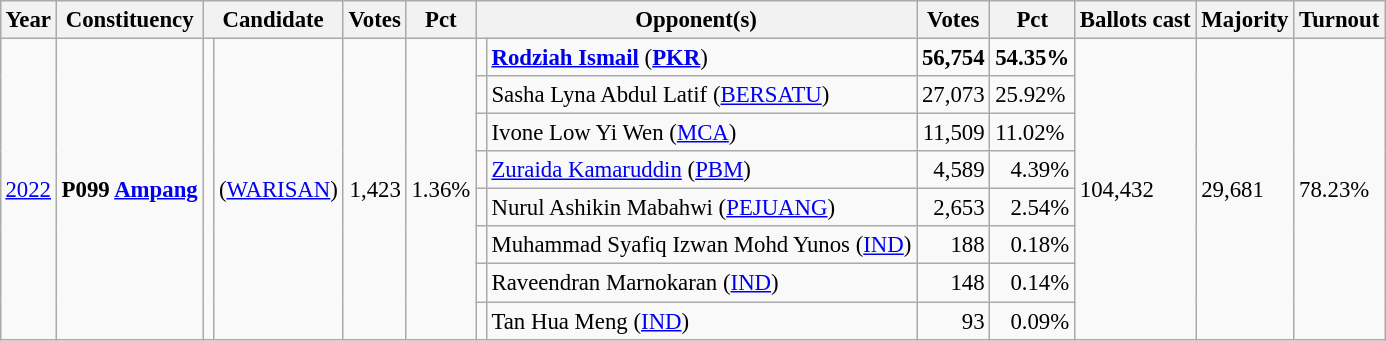<table class="wikitable" style="margin:0.5em ; font-size:95%">
<tr>
<th>Year</th>
<th>Constituency</th>
<th colspan=2>Candidate</th>
<th>Votes</th>
<th>Pct</th>
<th colspan=2>Opponent(s)</th>
<th>Votes</th>
<th>Pct</th>
<th>Ballots cast</th>
<th>Majority</th>
<th>Turnout</th>
</tr>
<tr>
<td rowspan=8><a href='#'>2022</a></td>
<td rowspan=8><strong>P099 <a href='#'>Ampang</a></strong></td>
<td rowspan=8 ></td>
<td rowspan=8> (<a href='#'>WARISAN</a>)</td>
<td rowspan=8 align=right>1,423</td>
<td rowspan=8 align=right>1.36%</td>
<td></td>
<td><strong><a href='#'>Rodziah Ismail</a></strong> (<a href='#'><strong>PKR</strong></a>)</td>
<td align=right><strong>56,754</strong></td>
<td><strong>54.35%</strong></td>
<td rowspan=8>104,432</td>
<td rowspan=8>29,681</td>
<td rowspan=8>78.23%</td>
</tr>
<tr>
<td bgcolor=></td>
<td>Sasha Lyna Abdul Latif	(<a href='#'>BERSATU</a>)</td>
<td align=right>27,073</td>
<td>25.92%</td>
</tr>
<tr>
<td></td>
<td>Ivone Low Yi Wen (<a href='#'>MCA</a>)</td>
<td align=right>11,509</td>
<td>11.02%</td>
</tr>
<tr>
<td bgcolor=></td>
<td><a href='#'>Zuraida Kamaruddin</a> (<a href='#'>PBM</a>)</td>
<td align=right>4,589</td>
<td align=right>4.39%</td>
</tr>
<tr>
<td bgcolor=></td>
<td>Nurul Ashikin Mabahwi (<a href='#'>PEJUANG</a>)</td>
<td align=right>2,653</td>
<td align=right>2.54%</td>
</tr>
<tr>
<td></td>
<td>Muhammad Syafiq Izwan Mohd Yunos (<a href='#'>IND</a>)</td>
<td align=right>188</td>
<td align=right>0.18%</td>
</tr>
<tr>
<td></td>
<td>Raveendran Marnokaran (<a href='#'>IND</a>)</td>
<td align=right>148</td>
<td align=righT>0.14%</td>
</tr>
<tr>
<td></td>
<td>Tan Hua Meng (<a href='#'>IND</a>)</td>
<td align=right>93</td>
<td align=right>0.09%</td>
</tr>
</table>
